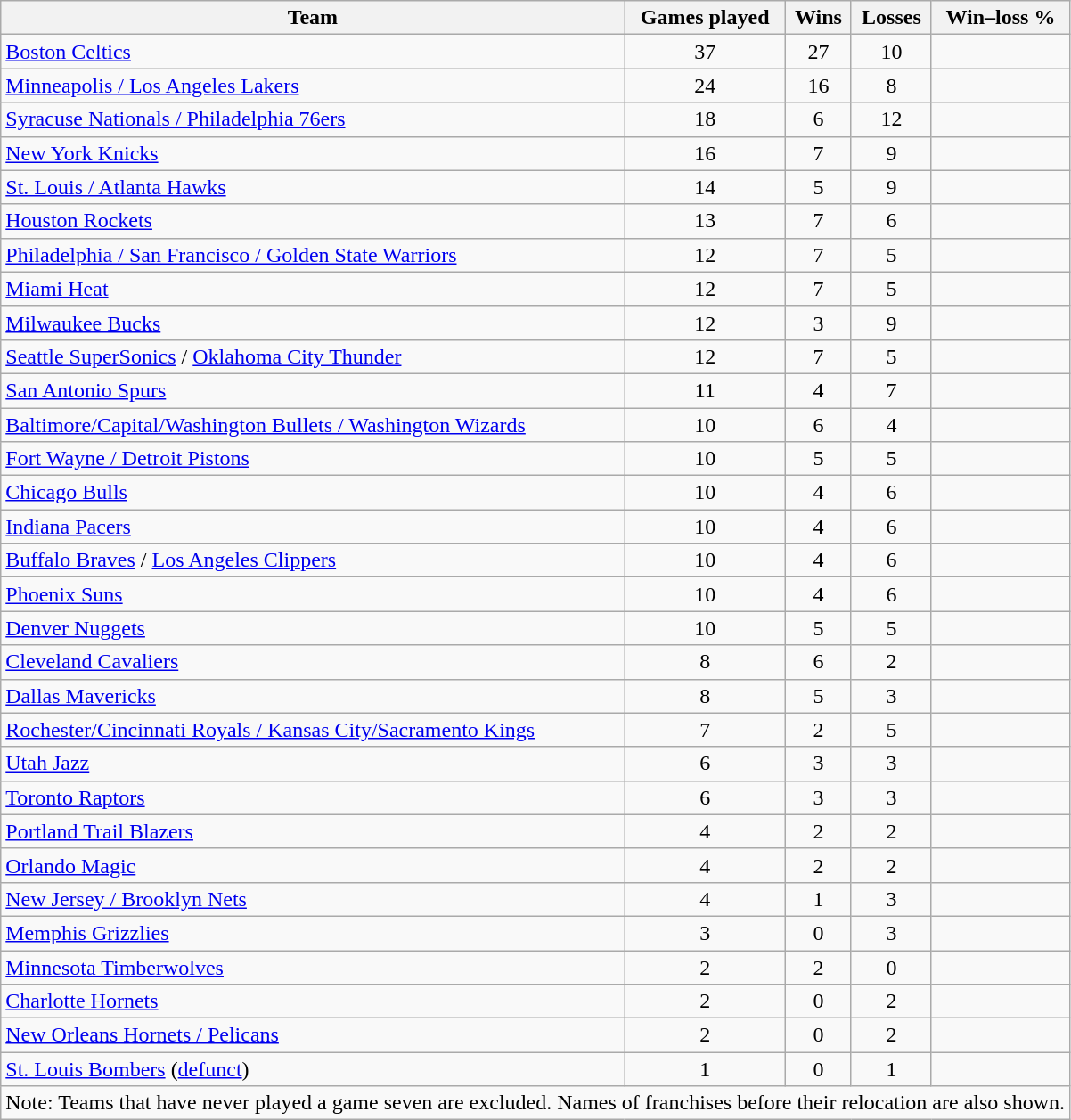<table class="wikitable sortable" style="text-align:center">
<tr>
<th>Team</th>
<th>Games played</th>
<th>Wins</th>
<th>Losses</th>
<th>Win–loss %</th>
</tr>
<tr>
<td align=left><a href='#'>Boston Celtics</a></td>
<td>37</td>
<td>27</td>
<td>10</td>
<td></td>
</tr>
<tr>
<td align=left><a href='#'>Minneapolis / Los Angeles Lakers</a></td>
<td>24</td>
<td>16</td>
<td>8</td>
<td></td>
</tr>
<tr>
<td align="left"><a href='#'>Syracuse Nationals / Philadelphia 76ers</a></td>
<td>18</td>
<td>6</td>
<td>12</td>
<td></td>
</tr>
<tr>
<td align=left><a href='#'>New York Knicks</a></td>
<td>16</td>
<td>7</td>
<td>9</td>
<td></td>
</tr>
<tr>
<td align=left><a href='#'>St. Louis / Atlanta Hawks</a></td>
<td>14</td>
<td>5</td>
<td>9</td>
<td></td>
</tr>
<tr>
<td align=left><a href='#'>Houston Rockets</a></td>
<td>13</td>
<td>7</td>
<td>6</td>
<td></td>
</tr>
<tr>
<td align=left><a href='#'>Philadelphia / San Francisco / Golden State Warriors</a></td>
<td>12</td>
<td>7</td>
<td>5</td>
<td></td>
</tr>
<tr>
<td align=left><a href='#'>Miami Heat</a></td>
<td>12</td>
<td>7</td>
<td>5</td>
<td></td>
</tr>
<tr>
<td align=left><a href='#'>Milwaukee Bucks</a></td>
<td>12</td>
<td>3</td>
<td>9</td>
<td></td>
</tr>
<tr>
<td align=left><a href='#'>Seattle SuperSonics</a> / <a href='#'>Oklahoma City Thunder</a></td>
<td>12</td>
<td>7</td>
<td>5</td>
<td></td>
</tr>
<tr>
<td align=left><a href='#'>San Antonio Spurs</a></td>
<td>11</td>
<td>4</td>
<td>7</td>
<td></td>
</tr>
<tr>
<td align=left><a href='#'>Baltimore/Capital/Washington Bullets / Washington Wizards</a></td>
<td>10</td>
<td>6</td>
<td>4</td>
<td></td>
</tr>
<tr>
<td align=left><a href='#'>Fort Wayne / Detroit Pistons</a></td>
<td>10</td>
<td>5</td>
<td>5</td>
<td></td>
</tr>
<tr>
<td align=left><a href='#'>Chicago Bulls</a></td>
<td>10</td>
<td>4</td>
<td>6</td>
<td></td>
</tr>
<tr>
<td align=left><a href='#'>Indiana Pacers</a></td>
<td>10</td>
<td>4</td>
<td>6</td>
<td></td>
</tr>
<tr>
<td align=left><a href='#'>Buffalo Braves</a> / <a href='#'>Los Angeles Clippers</a></td>
<td>10</td>
<td>4</td>
<td>6</td>
<td></td>
</tr>
<tr>
<td align=left><a href='#'>Phoenix Suns</a></td>
<td>10</td>
<td>4</td>
<td>6</td>
<td></td>
</tr>
<tr>
<td align=left><a href='#'>Denver Nuggets</a></td>
<td>10</td>
<td>5</td>
<td>5</td>
<td></td>
</tr>
<tr>
<td align=left><a href='#'>Cleveland Cavaliers</a></td>
<td>8</td>
<td>6</td>
<td>2</td>
<td></td>
</tr>
<tr>
<td align=left><a href='#'>Dallas Mavericks</a></td>
<td>8</td>
<td>5</td>
<td>3</td>
<td></td>
</tr>
<tr>
<td align=left><a href='#'>Rochester/Cincinnati Royals / Kansas City/Sacramento Kings</a></td>
<td>7</td>
<td>2</td>
<td>5</td>
<td></td>
</tr>
<tr>
<td align=left><a href='#'>Utah Jazz</a></td>
<td>6</td>
<td>3</td>
<td>3</td>
<td></td>
</tr>
<tr>
<td align=left><a href='#'>Toronto Raptors</a></td>
<td>6</td>
<td>3</td>
<td>3</td>
<td></td>
</tr>
<tr>
<td align=left><a href='#'>Portland Trail Blazers</a></td>
<td>4</td>
<td>2</td>
<td>2</td>
<td></td>
</tr>
<tr>
<td align=left><a href='#'>Orlando Magic</a></td>
<td>4</td>
<td>2</td>
<td>2</td>
<td></td>
</tr>
<tr>
<td align=left><a href='#'>New Jersey / Brooklyn Nets</a></td>
<td>4</td>
<td>1</td>
<td>3</td>
<td></td>
</tr>
<tr>
<td align=left><a href='#'>Memphis Grizzlies</a></td>
<td>3</td>
<td>0</td>
<td>3</td>
<td></td>
</tr>
<tr>
<td align=left><a href='#'>Minnesota Timberwolves</a></td>
<td>2</td>
<td>2</td>
<td>0</td>
<td></td>
</tr>
<tr>
<td align=left><a href='#'>Charlotte Hornets</a></td>
<td>2</td>
<td>0</td>
<td>2</td>
<td></td>
</tr>
<tr>
<td align=left><a href='#'>New Orleans Hornets / Pelicans</a></td>
<td>2</td>
<td>0</td>
<td>2</td>
<td></td>
</tr>
<tr>
<td align=left><a href='#'>St. Louis Bombers</a> (<a href='#'>defunct</a>)</td>
<td>1</td>
<td>0</td>
<td>1</td>
<td></td>
</tr>
<tr class="sortbottom">
<td align=center colspan=5>Note: Teams that have never played a game seven are excluded. Names of franchises before their relocation are also shown.</td>
</tr>
</table>
